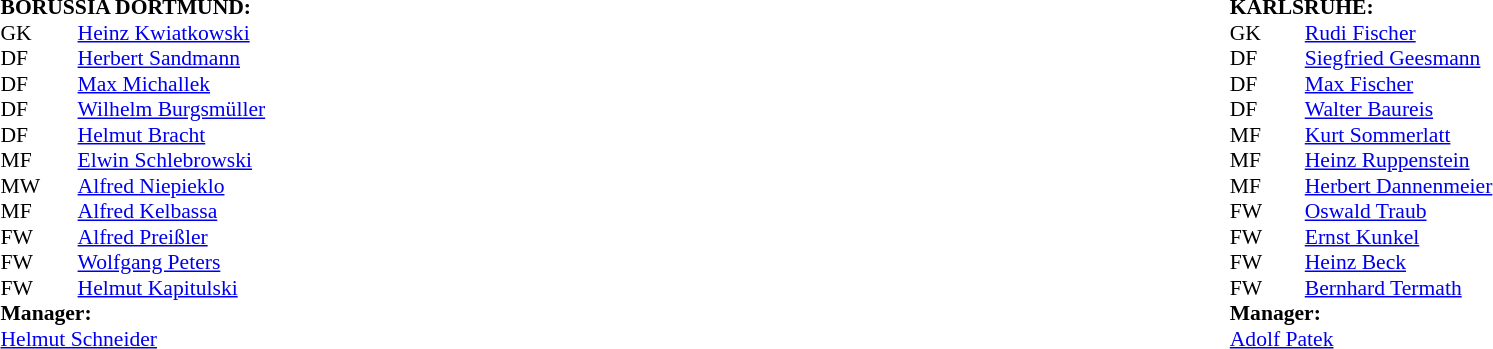<table width="100%">
<tr>
<td valign="top" width="50%"><br><table style="font-size: 90%" cellspacing="0" cellpadding="0">
<tr>
<td colspan="4"><strong>BORUSSIA DORTMUND:</strong></td>
</tr>
<tr>
<th width="25"></th>
<th width="25"></th>
<th width="200"></th>
<th></th>
</tr>
<tr>
<td>GK</td>
<td></td>
<td> <a href='#'>Heinz Kwiatkowski</a></td>
</tr>
<tr>
<td>DF</td>
<td></td>
<td> <a href='#'>Herbert Sandmann</a></td>
</tr>
<tr>
<td>DF</td>
<td></td>
<td> <a href='#'>Max Michallek</a></td>
</tr>
<tr>
<td>DF</td>
<td></td>
<td> <a href='#'>Wilhelm Burgsmüller</a></td>
</tr>
<tr>
<td>DF</td>
<td></td>
<td> <a href='#'>Helmut Bracht</a></td>
</tr>
<tr>
<td>MF</td>
<td></td>
<td> <a href='#'>Elwin Schlebrowski</a></td>
</tr>
<tr>
<td>MW</td>
<td></td>
<td> <a href='#'>Alfred Niepieklo</a></td>
</tr>
<tr>
<td>MF</td>
<td></td>
<td> <a href='#'>Alfred Kelbassa</a></td>
</tr>
<tr>
<td>FW</td>
<td></td>
<td> <a href='#'>Alfred Preißler</a></td>
</tr>
<tr>
<td>FW</td>
<td></td>
<td> <a href='#'>Wolfgang Peters</a></td>
</tr>
<tr>
<td>FW</td>
<td></td>
<td> <a href='#'>Helmut Kapitulski</a></td>
</tr>
<tr>
<td colspan=4><strong>Manager:</strong></td>
</tr>
<tr>
<td colspan="4"> <a href='#'>Helmut Schneider</a></td>
</tr>
</table>
</td>
<td valign="top" width="50%"><br><table style="font-size: 90%" cellspacing="0" cellpadding="0" align="center">
<tr>
<td colspan="4"><strong>KARLSRUHE:</strong></td>
</tr>
<tr>
<th width="25"></th>
<th width="25"></th>
<th width="200"></th>
<th></th>
</tr>
<tr>
</tr>
<tr>
<td>GK</td>
<td></td>
<td> <a href='#'>Rudi Fischer</a></td>
</tr>
<tr>
<td>DF</td>
<td></td>
<td> <a href='#'>Siegfried Geesmann</a></td>
</tr>
<tr>
<td>DF</td>
<td></td>
<td> <a href='#'>Max Fischer</a></td>
</tr>
<tr>
<td>DF</td>
<td></td>
<td> <a href='#'>Walter Baureis</a></td>
</tr>
<tr>
<td>MF</td>
<td></td>
<td> <a href='#'>Kurt Sommerlatt</a></td>
</tr>
<tr>
<td>MF</td>
<td></td>
<td> <a href='#'>Heinz Ruppenstein</a></td>
</tr>
<tr>
<td>MF</td>
<td></td>
<td> <a href='#'>Herbert Dannenmeier</a></td>
</tr>
<tr>
<td>FW</td>
<td></td>
<td> <a href='#'>Oswald Traub</a></td>
</tr>
<tr>
<td>FW</td>
<td></td>
<td> <a href='#'>Ernst Kunkel</a></td>
</tr>
<tr>
<td>FW</td>
<td></td>
<td> <a href='#'>Heinz Beck</a></td>
</tr>
<tr>
<td>FW</td>
<td></td>
<td> <a href='#'>Bernhard Termath</a></td>
</tr>
<tr>
<td colspan=4><strong>Manager:</strong></td>
</tr>
<tr>
<td colspan="4"> <a href='#'>Adolf Patek</a></td>
</tr>
</table>
</td>
</tr>
</table>
